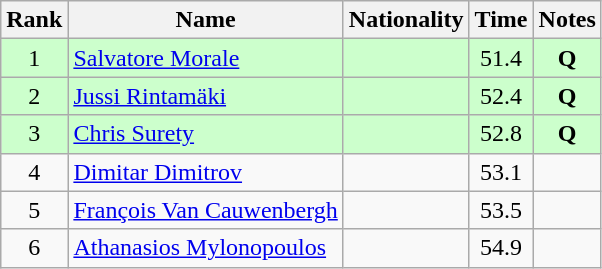<table class="wikitable sortable" style="text-align:center">
<tr>
<th>Rank</th>
<th>Name</th>
<th>Nationality</th>
<th>Time</th>
<th>Notes</th>
</tr>
<tr bgcolor=ccffcc>
<td>1</td>
<td align=left><a href='#'>Salvatore Morale</a></td>
<td align=left></td>
<td>51.4</td>
<td><strong>Q</strong></td>
</tr>
<tr bgcolor=ccffcc>
<td>2</td>
<td align=left><a href='#'>Jussi Rintamäki</a></td>
<td align=left></td>
<td>52.4</td>
<td><strong>Q</strong></td>
</tr>
<tr bgcolor=ccffcc>
<td>3</td>
<td align=left><a href='#'>Chris Surety</a></td>
<td align=left></td>
<td>52.8</td>
<td><strong>Q</strong></td>
</tr>
<tr>
<td>4</td>
<td align=left><a href='#'>Dimitar Dimitrov</a></td>
<td align=left></td>
<td>53.1</td>
<td></td>
</tr>
<tr>
<td>5</td>
<td align=left><a href='#'>François Van Cauwenbergh</a></td>
<td align=left></td>
<td>53.5</td>
<td></td>
</tr>
<tr>
<td>6</td>
<td align=left><a href='#'>Athanasios Mylonopoulos</a></td>
<td align=left></td>
<td>54.9</td>
<td></td>
</tr>
</table>
